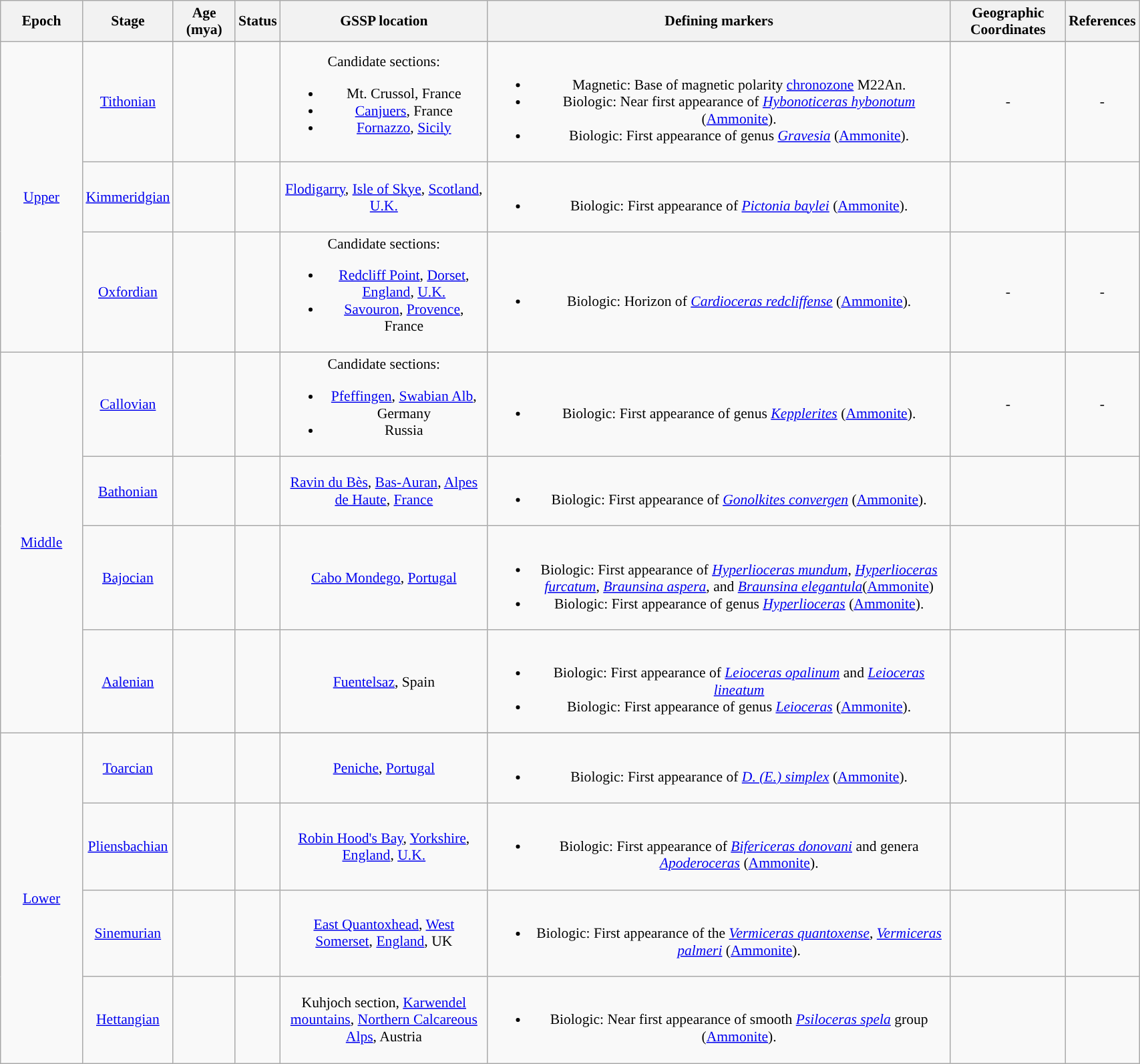<table class="wikitable"  style="font-size:90%; width:90%; text-align:center;">
<tr>
<th style="width:75px;">Epoch</th>
<th style="width:75px;">Stage</th>
<th style="width:55px;">Age (mya)</th>
<th style="width:15px;">Status</th>
<th style="width:200px;">GSSP location</th>
<th width="">Defining markers</th>
<th width="">Geographic Coordinates</th>
<th width="">References</th>
</tr>
<tr style="background:">
<td rowspan="4"><a href='#'>Upper</a></td>
</tr>
<tr style="background:">
<td><a href='#'>Tithonian</a></td>
<td></td>
<td></td>
<td>Candidate sections:<br><ul><li>Mt. Crussol, France</li><li><a href='#'>Canjuers</a>, France</li><li><a href='#'>Fornazzo</a>, <a href='#'>Sicily</a></li></ul></td>
<td><br><ul><li>Magnetic: Base of magnetic polarity <a href='#'>chronozone</a> M22An.</li><li>Biologic: Near first appearance of <em><a href='#'>Hybonoticeras hybonotum</a></em> (<a href='#'>Ammonite</a>).</li><li>Biologic: First appearance of genus <em><a href='#'>Gravesia</a></em> (<a href='#'>Ammonite</a>).</li></ul></td>
<td>-</td>
<td>-</td>
</tr>
<tr style="background:">
<td><a href='#'>Kimmeridgian</a></td>
<td></td>
<td></td>
<td><a href='#'>Flodigarry</a>, <a href='#'>Isle of Skye</a>, <a href='#'>Scotland</a>, <a href='#'>U.K.</a></td>
<td><br><ul><li>Biologic: First appearance of <em><a href='#'>Pictonia baylei</a></em> (<a href='#'>Ammonite</a>).</li></ul></td>
<td></td>
<td></td>
</tr>
<tr style="background:">
<td><a href='#'>Oxfordian</a></td>
<td></td>
<td></td>
<td>Candidate sections:<br><ul><li><a href='#'>Redcliff Point</a>, <a href='#'>Dorset</a>, <a href='#'>England</a>, <a href='#'>U.K.</a></li><li><a href='#'>Savouron</a>, <a href='#'>Provence</a>, France</li></ul></td>
<td><br><ul><li>Biologic: Horizon of <em><a href='#'>Cardioceras redcliffense</a></em> (<a href='#'>Ammonite</a>).</li></ul></td>
<td>-</td>
<td>-</td>
</tr>
<tr style="background:">
<td rowspan="5"><a href='#'>Middle</a></td>
</tr>
<tr style="background:">
<td><a href='#'>Callovian</a></td>
<td></td>
<td></td>
<td>Candidate sections:<br><ul><li><a href='#'>Pfeffingen</a>, <a href='#'>Swabian Alb</a>, Germany</li><li>Russia</li></ul></td>
<td><br><ul><li>Biologic: First appearance of genus <em><a href='#'>Kepplerites</a></em> (<a href='#'>Ammonite</a>).</li></ul></td>
<td>-</td>
<td>-</td>
</tr>
<tr style="background:">
<td><a href='#'>Bathonian</a></td>
<td></td>
<td></td>
<td><a href='#'>Ravin du Bès</a>, <a href='#'>Bas-Auran</a>, <a href='#'>Alpes de Haute</a>, <a href='#'>France</a></td>
<td><br><ul><li>Biologic: First appearance of <em><a href='#'>Gonolkites convergen</a></em> (<a href='#'>Ammonite</a>).</li></ul></td>
<td></td>
<td></td>
</tr>
<tr style="background:">
<td><a href='#'>Bajocian</a></td>
<td></td>
<td></td>
<td><a href='#'>Cabo Mondego</a>, <a href='#'>Portugal</a></td>
<td><br><ul><li>Biologic: First appearance of <em><a href='#'>Hyperlioceras mundum</a></em>, <em><a href='#'>Hyperlioceras furcatum</a></em>, <em><a href='#'>Braunsina aspera</a></em>, and <em><a href='#'>Braunsina elegantula</a></em>(<a href='#'>Ammonite</a>)</li><li>Biologic: First appearance of genus <em><a href='#'>Hyperlioceras</a></em> (<a href='#'>Ammonite</a>).</li></ul></td>
<td></td>
<td></td>
</tr>
<tr style="background:">
<td><a href='#'>Aalenian</a></td>
<td></td>
<td></td>
<td><a href='#'>Fuentelsaz</a>, Spain</td>
<td><br><ul><li>Biologic: First appearance of <em><a href='#'>Leioceras opalinum</a></em> and <em><a href='#'>Leioceras lineatum</a></em></li><li>Biologic: First appearance of genus <em><a href='#'>Leioceras</a></em> (<a href='#'>Ammonite</a>).</li></ul></td>
<td></td>
<td></td>
</tr>
<tr style="background:">
<td rowspan="5"><a href='#'>Lower</a></td>
</tr>
<tr style="background:">
<td><a href='#'>Toarcian</a></td>
<td></td>
<td></td>
<td><a href='#'>Peniche</a>, <a href='#'>Portugal</a></td>
<td><br><ul><li>Biologic: First appearance of <em><a href='#'>D. (E.) simplex</a></em> (<a href='#'>Ammonite</a>).</li></ul></td>
<td></td>
<td></td>
</tr>
<tr style="background:">
<td><a href='#'>Pliensbachian</a></td>
<td></td>
<td></td>
<td><a href='#'>Robin Hood's Bay</a>, <a href='#'>Yorkshire</a>, <a href='#'>England</a>, <a href='#'>U.K.</a></td>
<td><br><ul><li>Biologic: First appearance of <em><a href='#'>Bifericeras donovani</a></em> and genera <em><a href='#'>Apoderoceras</a></em> (<a href='#'>Ammonite</a>).</li></ul></td>
<td></td>
<td></td>
</tr>
<tr style="background:">
<td><a href='#'>Sinemurian</a></td>
<td></td>
<td></td>
<td><a href='#'>East Quantoxhead</a>, <a href='#'>West Somerset</a>, <a href='#'>England</a>, UK</td>
<td><br><ul><li>Biologic: First appearance of the <em><a href='#'>Vermiceras quantoxense</a></em>, <em><a href='#'>Vermiceras palmeri</a></em>  (<a href='#'>Ammonite</a>).</li></ul></td>
<td></td>
<td></td>
</tr>
<tr style="background:">
<td><a href='#'>Hettangian</a></td>
<td></td>
<td></td>
<td>Kuhjoch section, <a href='#'>Karwendel mountains</a>, <a href='#'>Northern Calcareous Alps</a>, Austria</td>
<td><br><ul><li>Biologic: Near first appearance of smooth <em><a href='#'>Psiloceras spela</a></em> group (<a href='#'>Ammonite</a>).</li></ul></td>
<td></td>
<td></td>
</tr>
</table>
